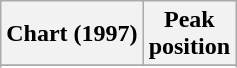<table class="wikitable sortable">
<tr>
<th align="left">Chart (1997)</th>
<th align="center">Peak<br>position</th>
</tr>
<tr>
</tr>
<tr>
</tr>
</table>
